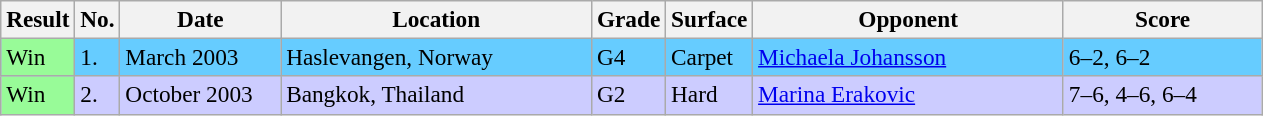<table class="sortable wikitable" style=font-size:97%>
<tr>
<th>Result</th>
<th>No.</th>
<th width=100>Date</th>
<th width=200>Location</th>
<th>Grade</th>
<th>Surface</th>
<th width=200>Opponent</th>
<th width=125>Score</th>
</tr>
<tr bgcolor=#66CCFF>
<td style="background:#98fb98;">Win</td>
<td>1.</td>
<td>March 2003</td>
<td>Haslevangen, Norway</td>
<td>G4</td>
<td>Carpet</td>
<td> <a href='#'>Michaela Johansson</a></td>
<td>6–2, 6–2</td>
</tr>
<tr bgcolor=#ccccff>
<td style="background:#98fb98;">Win</td>
<td>2.</td>
<td>October 2003</td>
<td>Bangkok, Thailand</td>
<td>G2</td>
<td>Hard</td>
<td> <a href='#'>Marina Erakovic</a></td>
<td>7–6, 4–6, 6–4</td>
</tr>
</table>
